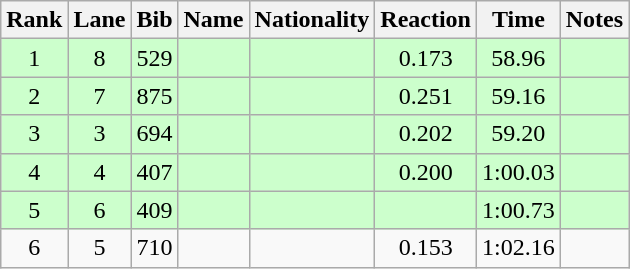<table class="wikitable sortable" style="text-align:center">
<tr>
<th>Rank</th>
<th>Lane</th>
<th>Bib</th>
<th>Name</th>
<th>Nationality</th>
<th>Reaction</th>
<th>Time</th>
<th>Notes</th>
</tr>
<tr bgcolor=ccffcc>
<td>1</td>
<td>8</td>
<td>529</td>
<td align=left></td>
<td align=left></td>
<td>0.173</td>
<td>58.96</td>
<td><strong></strong></td>
</tr>
<tr bgcolor=ccffcc>
<td>2</td>
<td>7</td>
<td>875</td>
<td align=left></td>
<td align=left></td>
<td>0.251</td>
<td>59.16</td>
<td><strong></strong></td>
</tr>
<tr bgcolor=ccffcc>
<td>3</td>
<td>3</td>
<td>694</td>
<td align=left></td>
<td align=left></td>
<td>0.202</td>
<td>59.20</td>
<td><strong></strong></td>
</tr>
<tr bgcolor=ccffcc>
<td>4</td>
<td>4</td>
<td>407</td>
<td align=left></td>
<td align=left></td>
<td>0.200</td>
<td>1:00.03</td>
<td><strong></strong></td>
</tr>
<tr bgcolor=ccffcc>
<td>5</td>
<td>6</td>
<td>409</td>
<td align=left></td>
<td align=left></td>
<td></td>
<td>1:00.73</td>
<td><strong></strong></td>
</tr>
<tr>
<td>6</td>
<td>5</td>
<td>710</td>
<td align=left></td>
<td align=left></td>
<td>0.153</td>
<td>1:02.16</td>
<td></td>
</tr>
</table>
